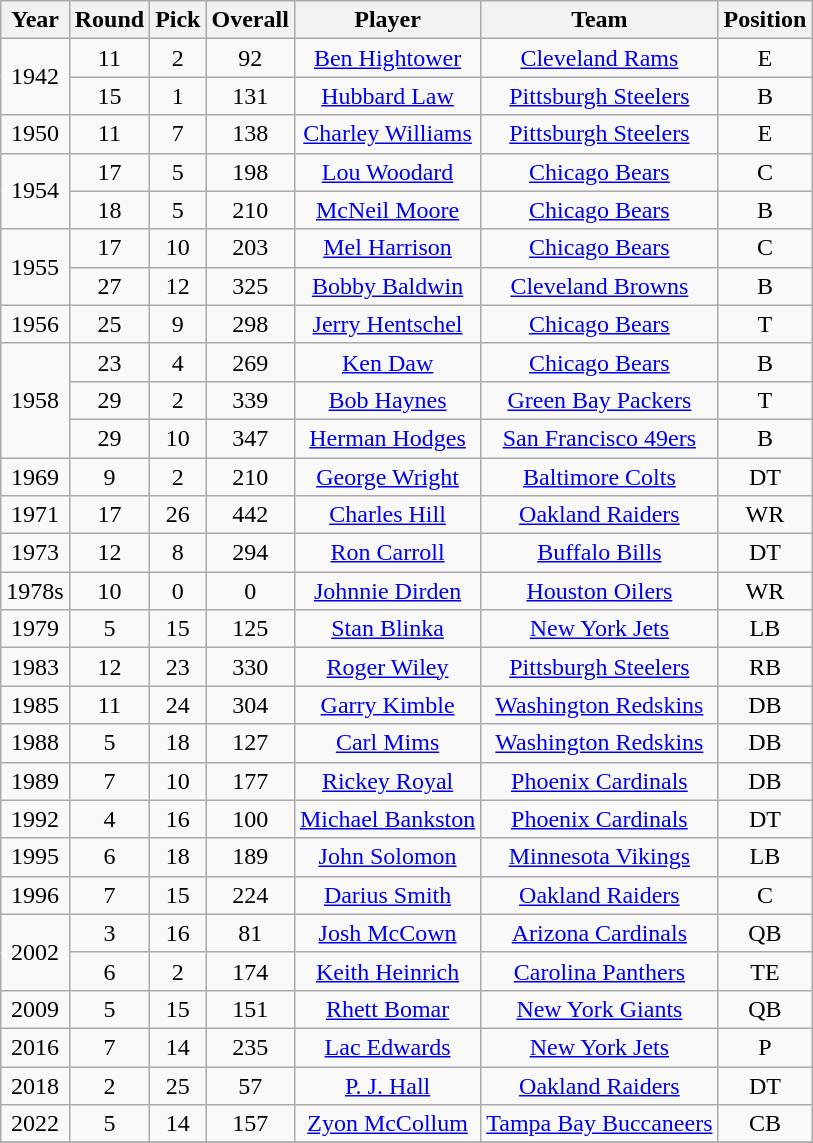<table class="wikitable sortable" style="text-align: center;">
<tr>
<th>Year</th>
<th>Round</th>
<th>Pick</th>
<th>Overall</th>
<th>Player</th>
<th>Team</th>
<th>Position</th>
</tr>
<tr>
<td rowspan="2">1942</td>
<td>11</td>
<td>2</td>
<td>92</td>
<td><a href='#'>Ben Hightower</a></td>
<td><a href='#'>Cleveland Rams</a></td>
<td>E</td>
</tr>
<tr>
<td>15</td>
<td>1</td>
<td>131</td>
<td><a href='#'>Hubbard Law</a></td>
<td><a href='#'>Pittsburgh Steelers</a></td>
<td>B</td>
</tr>
<tr>
<td>1950</td>
<td>11</td>
<td>7</td>
<td>138</td>
<td><a href='#'>Charley Williams</a></td>
<td><a href='#'>Pittsburgh Steelers</a></td>
<td>E</td>
</tr>
<tr>
<td rowspan="2">1954</td>
<td>17</td>
<td>5</td>
<td>198</td>
<td><a href='#'>Lou Woodard</a></td>
<td><a href='#'>Chicago Bears</a></td>
<td>C</td>
</tr>
<tr>
<td>18</td>
<td>5</td>
<td>210</td>
<td><a href='#'>McNeil Moore</a></td>
<td><a href='#'>Chicago Bears</a></td>
<td>B</td>
</tr>
<tr>
<td rowspan="2">1955</td>
<td>17</td>
<td>10</td>
<td>203</td>
<td><a href='#'>Mel Harrison</a></td>
<td><a href='#'>Chicago Bears</a></td>
<td>C</td>
</tr>
<tr>
<td>27</td>
<td>12</td>
<td>325</td>
<td><a href='#'>Bobby Baldwin</a></td>
<td><a href='#'>Cleveland Browns</a></td>
<td>B</td>
</tr>
<tr>
<td>1956</td>
<td>25</td>
<td>9</td>
<td>298</td>
<td><a href='#'>Jerry Hentschel</a></td>
<td><a href='#'>Chicago Bears</a></td>
<td>T</td>
</tr>
<tr>
<td rowspan="3">1958</td>
<td>23</td>
<td>4</td>
<td>269</td>
<td><a href='#'>Ken Daw</a></td>
<td><a href='#'>Chicago Bears</a></td>
<td>B</td>
</tr>
<tr>
<td>29</td>
<td>2</td>
<td>339</td>
<td><a href='#'>Bob Haynes</a></td>
<td><a href='#'>Green Bay Packers</a></td>
<td>T</td>
</tr>
<tr>
<td>29</td>
<td>10</td>
<td>347</td>
<td><a href='#'>Herman Hodges</a></td>
<td><a href='#'>San Francisco 49ers</a></td>
<td>B</td>
</tr>
<tr>
<td>1969</td>
<td>9</td>
<td>2</td>
<td>210</td>
<td><a href='#'>George Wright</a></td>
<td><a href='#'>Baltimore Colts</a></td>
<td>DT</td>
</tr>
<tr>
<td>1971</td>
<td>17</td>
<td>26</td>
<td>442</td>
<td><a href='#'>Charles Hill</a></td>
<td><a href='#'>Oakland Raiders</a></td>
<td>WR</td>
</tr>
<tr>
<td>1973</td>
<td>12</td>
<td>8</td>
<td>294</td>
<td><a href='#'>Ron Carroll</a></td>
<td><a href='#'>Buffalo Bills</a></td>
<td>DT</td>
</tr>
<tr>
<td>1978s</td>
<td>10</td>
<td>0</td>
<td>0</td>
<td><a href='#'>Johnnie Dirden</a></td>
<td><a href='#'>Houston Oilers</a></td>
<td>WR</td>
</tr>
<tr>
<td>1979</td>
<td>5</td>
<td>15</td>
<td>125</td>
<td><a href='#'>Stan Blinka</a></td>
<td><a href='#'>New York Jets</a></td>
<td>LB</td>
</tr>
<tr>
<td>1983</td>
<td>12</td>
<td>23</td>
<td>330</td>
<td><a href='#'>Roger Wiley</a></td>
<td><a href='#'>Pittsburgh Steelers</a></td>
<td>RB</td>
</tr>
<tr>
<td>1985</td>
<td>11</td>
<td>24</td>
<td>304</td>
<td><a href='#'>Garry Kimble</a></td>
<td><a href='#'>Washington Redskins</a></td>
<td>DB</td>
</tr>
<tr>
<td>1988</td>
<td>5</td>
<td>18</td>
<td>127</td>
<td><a href='#'>Carl Mims</a></td>
<td><a href='#'>Washington Redskins</a></td>
<td>DB</td>
</tr>
<tr>
<td>1989</td>
<td>7</td>
<td>10</td>
<td>177</td>
<td><a href='#'>Rickey Royal</a></td>
<td><a href='#'>Phoenix Cardinals</a></td>
<td>DB</td>
</tr>
<tr>
<td>1992</td>
<td>4</td>
<td>16</td>
<td>100</td>
<td><a href='#'>Michael Bankston</a></td>
<td><a href='#'>Phoenix Cardinals</a></td>
<td>DT</td>
</tr>
<tr>
<td>1995</td>
<td>6</td>
<td>18</td>
<td>189</td>
<td><a href='#'>John Solomon</a></td>
<td><a href='#'>Minnesota Vikings</a></td>
<td>LB</td>
</tr>
<tr>
<td>1996</td>
<td>7</td>
<td>15</td>
<td>224</td>
<td><a href='#'>Darius Smith</a></td>
<td><a href='#'>Oakland Raiders</a></td>
<td>C</td>
</tr>
<tr>
<td rowspan="2">2002</td>
<td>3</td>
<td>16</td>
<td>81</td>
<td><a href='#'>Josh McCown</a></td>
<td><a href='#'>Arizona Cardinals</a></td>
<td>QB</td>
</tr>
<tr>
<td>6</td>
<td>2</td>
<td>174</td>
<td><a href='#'>Keith Heinrich</a></td>
<td><a href='#'>Carolina Panthers</a></td>
<td>TE</td>
</tr>
<tr>
<td>2009</td>
<td>5</td>
<td>15</td>
<td>151</td>
<td><a href='#'>Rhett Bomar</a></td>
<td><a href='#'>New York Giants</a></td>
<td>QB</td>
</tr>
<tr>
<td>2016</td>
<td>7</td>
<td>14</td>
<td>235</td>
<td><a href='#'>Lac Edwards</a></td>
<td><a href='#'>New York Jets</a></td>
<td>P</td>
</tr>
<tr>
<td>2018</td>
<td>2</td>
<td>25</td>
<td>57</td>
<td><a href='#'>P. J. Hall</a></td>
<td><a href='#'>Oakland Raiders</a></td>
<td>DT</td>
</tr>
<tr>
<td>2022</td>
<td>5</td>
<td>14</td>
<td>157</td>
<td><a href='#'>Zyon McCollum</a></td>
<td><a href='#'>Tampa Bay Buccaneers</a></td>
<td>CB</td>
</tr>
<tr>
</tr>
</table>
